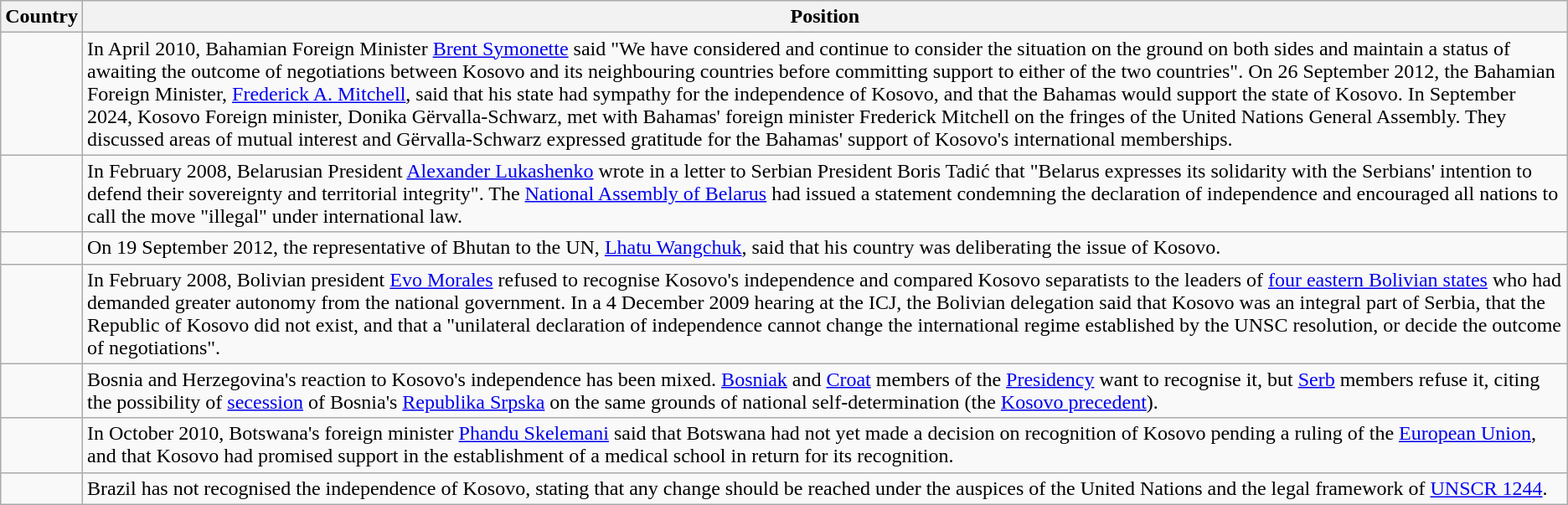<table class="wikitable">
<tr>
<th>Country</th>
<th>Position</th>
</tr>
<tr>
<td></td>
<td>In April 2010, Bahamian Foreign Minister <a href='#'>Brent Symonette</a> said "We have considered and continue to consider the situation on the ground on both sides and maintain a status of awaiting the outcome of negotiations between Kosovo and its neighbouring countries before committing support to either of the two countries". On 26 September 2012, the Bahamian Foreign Minister, <a href='#'>Frederick A. Mitchell</a>, said that his state had sympathy for the independence of Kosovo, and that the Bahamas would support the state of Kosovo. In September 2024, Kosovo Foreign minister, Donika Gërvalla-Schwarz, met with Bahamas' foreign minister Frederick Mitchell on the fringes of the United Nations General Assembly. They discussed areas of mutual interest and Gërvalla-Schwarz expressed gratitude for the Bahamas' support of Kosovo's international memberships.</td>
</tr>
<tr>
<td></td>
<td> In February 2008, Belarusian President <a href='#'>Alexander Lukashenko</a> wrote in a letter to Serbian President Boris Tadić that "Belarus expresses its solidarity with the Serbians' intention to defend their sovereignty and territorial integrity". The <a href='#'>National Assembly of Belarus</a> had issued a statement condemning the declaration of independence and encouraged all nations to call the move "illegal" under international law.</td>
</tr>
<tr>
<td></td>
<td>On 19 September 2012, the representative of Bhutan to the UN, <a href='#'>Lhatu Wangchuk</a>, said that his country was deliberating the issue of Kosovo.</td>
</tr>
<tr>
<td></td>
<td> In February 2008, Bolivian president <a href='#'>Evo Morales</a> refused to recognise Kosovo's independence and compared Kosovo separatists to the leaders of <a href='#'>four eastern Bolivian states</a> who had demanded greater autonomy from the national government. In a 4 December 2009 hearing at the ICJ, the Bolivian delegation said that Kosovo was an integral part of Serbia, that the Republic of Kosovo did not exist, and that a "unilateral declaration of independence cannot change the international regime established by the UNSC resolution, or decide the outcome of negotiations".</td>
</tr>
<tr>
<td></td>
<td> Bosnia and Herzegovina's reaction to Kosovo's independence has been mixed. <a href='#'>Bosniak</a> and <a href='#'>Croat</a> members of the <a href='#'>Presidency</a> want to recognise it, but <a href='#'>Serb</a> members refuse it, citing the possibility of <a href='#'>secession</a> of Bosnia's <a href='#'>Republika Srpska</a> on the same grounds of national self-determination (the <a href='#'>Kosovo precedent</a>).</td>
</tr>
<tr>
<td></td>
<td>In October 2010, Botswana's foreign minister <a href='#'>Phandu Skelemani</a> said that Botswana had not yet made a decision on recognition of Kosovo pending a ruling of the <a href='#'>European Union</a>, and that Kosovo had promised support in the establishment of a medical school in return for its recognition.</td>
</tr>
<tr>
<td></td>
<td> Brazil has not recognised the independence of Kosovo, stating that any change should be reached under the auspices of the United Nations and the legal framework of <a href='#'>UNSCR 1244</a>.</td>
</tr>
</table>
